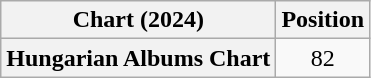<table class="wikitable sortable plainrowheaders" style="text-align:center">
<tr>
<th>Chart (2024)</th>
<th>Position</th>
</tr>
<tr>
<th scope="row">Hungarian Albums Chart</th>
<td align="center">82</td>
</tr>
</table>
